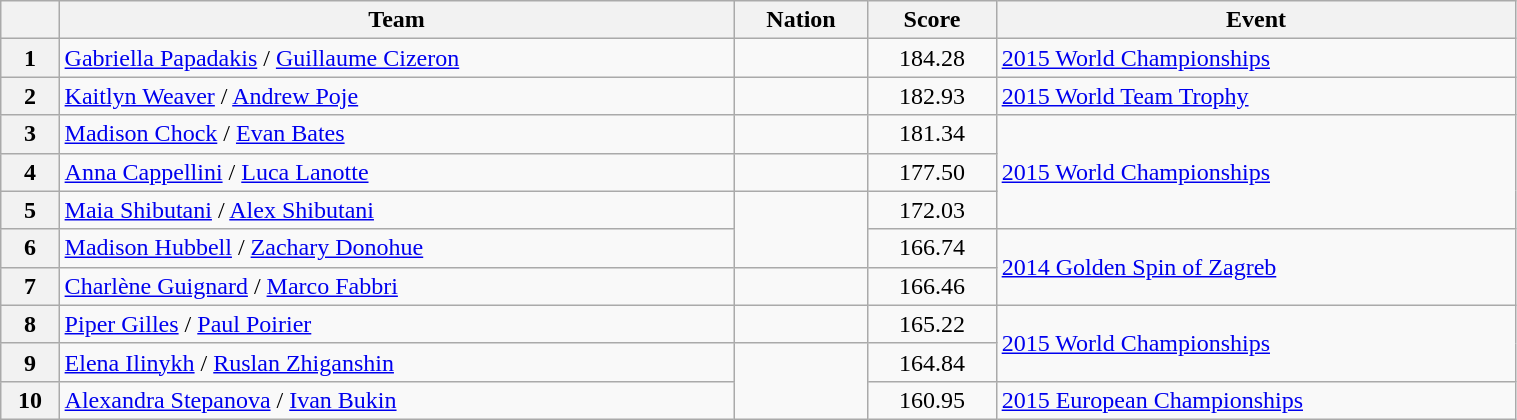<table class="wikitable sortable" style="text-align:left; width:80%">
<tr>
<th scope="col"></th>
<th scope="col">Team</th>
<th scope="col">Nation</th>
<th scope="col">Score</th>
<th scope="col">Event</th>
</tr>
<tr>
<th scope="row">1</th>
<td><a href='#'>Gabriella Papadakis</a> / <a href='#'>Guillaume Cizeron</a></td>
<td></td>
<td style="text-align:center;">184.28</td>
<td><a href='#'>2015 World Championships</a></td>
</tr>
<tr>
<th scope="row">2</th>
<td><a href='#'>Kaitlyn Weaver</a> / <a href='#'>Andrew Poje</a></td>
<td></td>
<td style="text-align:center;">182.93</td>
<td><a href='#'>2015 World Team Trophy</a></td>
</tr>
<tr>
<th scope="row">3</th>
<td><a href='#'>Madison Chock</a> / <a href='#'>Evan Bates</a></td>
<td></td>
<td style="text-align:center;">181.34</td>
<td rowspan="3"><a href='#'>2015 World Championships</a></td>
</tr>
<tr>
<th scope="row">4</th>
<td><a href='#'>Anna Cappellini</a> / <a href='#'>Luca Lanotte</a></td>
<td></td>
<td style="text-align:center;">177.50</td>
</tr>
<tr>
<th scope="row">5</th>
<td><a href='#'>Maia Shibutani</a> / <a href='#'>Alex Shibutani</a></td>
<td rowspan="2"></td>
<td style="text-align:center;">172.03</td>
</tr>
<tr>
<th scope="row">6</th>
<td><a href='#'>Madison Hubbell</a> / <a href='#'>Zachary Donohue</a></td>
<td style="text-align:center;">166.74</td>
<td rowspan="2"><a href='#'>2014 Golden Spin of Zagreb</a></td>
</tr>
<tr>
<th scope="row">7</th>
<td><a href='#'>Charlène Guignard</a> / <a href='#'>Marco Fabbri</a></td>
<td></td>
<td style="text-align:center;">166.46</td>
</tr>
<tr>
<th scope="row">8</th>
<td><a href='#'>Piper Gilles</a> / <a href='#'>Paul Poirier</a></td>
<td></td>
<td style="text-align:center;">165.22</td>
<td rowspan="2"><a href='#'>2015 World Championships</a></td>
</tr>
<tr>
<th scope="row">9</th>
<td><a href='#'>Elena Ilinykh</a> / <a href='#'>Ruslan Zhiganshin</a></td>
<td rowspan="2"></td>
<td style="text-align:center;">164.84</td>
</tr>
<tr>
<th scope="row">10</th>
<td><a href='#'>Alexandra Stepanova</a> / <a href='#'>Ivan Bukin</a></td>
<td style="text-align:center;">160.95</td>
<td><a href='#'>2015 European Championships</a></td>
</tr>
</table>
